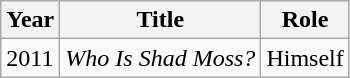<table class="wikitable plainrowheaders sortable" style="margin-right: 0;">
<tr>
<th>Year</th>
<th>Title</th>
<th>Role</th>
</tr>
<tr>
<td>2011</td>
<td><em>Who Is Shad Moss?</em></td>
<td>Himself</td>
</tr>
</table>
